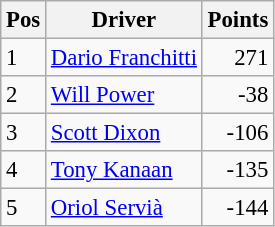<table class="wikitable" style="font-size: 95%;">
<tr>
<th>Pos</th>
<th>Driver</th>
<th>Points</th>
</tr>
<tr>
<td>1</td>
<td> <a href='#'>Dario Franchitti</a></td>
<td align="right">271</td>
</tr>
<tr>
<td>2</td>
<td> <a href='#'>Will Power</a></td>
<td align="right">-38</td>
</tr>
<tr>
<td>3</td>
<td> <a href='#'>Scott Dixon</a></td>
<td align="right">-106</td>
</tr>
<tr>
<td>4</td>
<td> <a href='#'>Tony Kanaan</a></td>
<td align="right">-135</td>
</tr>
<tr>
<td>5</td>
<td> <a href='#'>Oriol Servià</a></td>
<td align="right">-144</td>
</tr>
</table>
